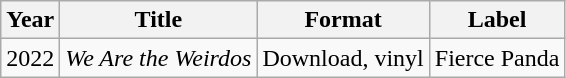<table class="wikitable">
<tr>
<th>Year</th>
<th>Title</th>
<th>Format</th>
<th>Label</th>
</tr>
<tr>
<td>2022</td>
<td><em>We Are the Weirdos</em></td>
<td>Download, vinyl</td>
<td>Fierce Panda</td>
</tr>
</table>
